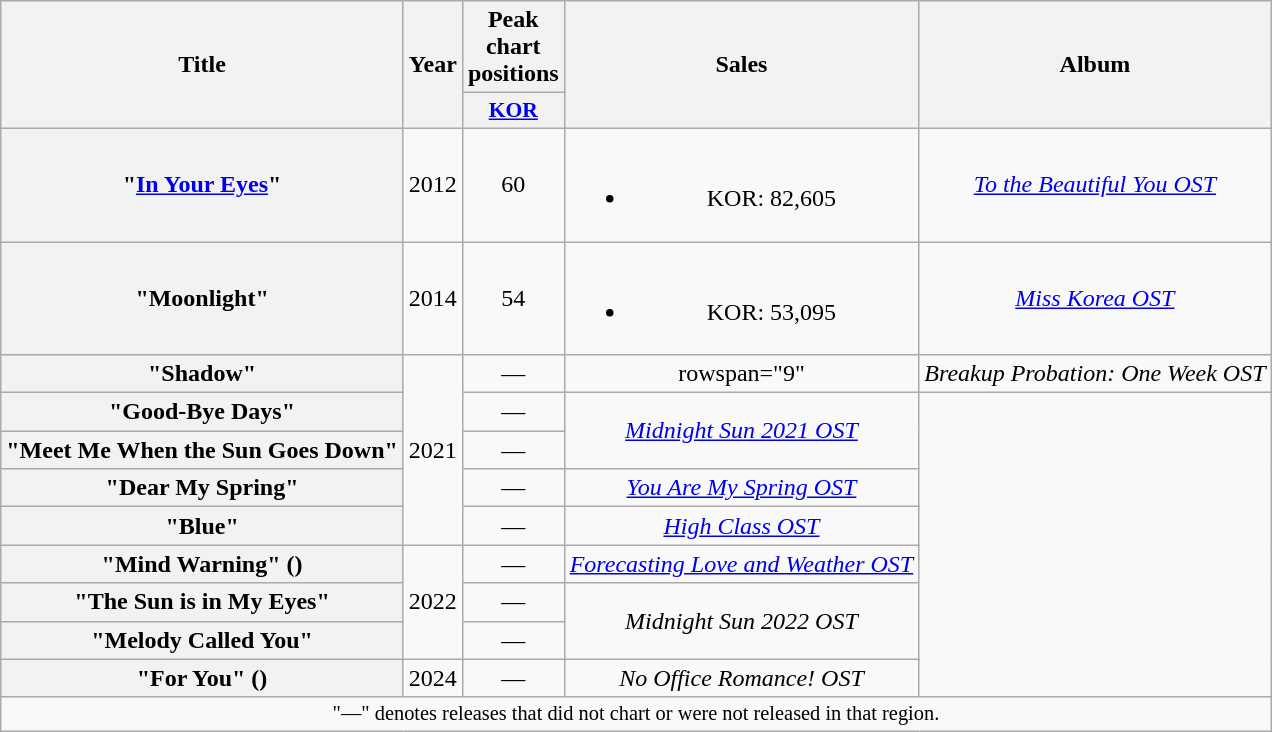<table class="wikitable plainrowheaders" style="text-align:center;">
<tr>
<th scope="col" rowspan="2">Title</th>
<th scope="col" rowspan="2">Year</th>
<th scope="col">Peak chart positions</th>
<th scope="col" rowspan="2">Sales</th>
<th scope="col" rowspan="2">Album</th>
</tr>
<tr>
<th scope="col" style="width:3em;font-size:90%;"><a href='#'>KOR</a><br></th>
</tr>
<tr>
<th scope="row">"<a href='#'>In Your Eyes</a>"</th>
<td>2012</td>
<td>60</td>
<td><br><ul><li>KOR: 82,605</li></ul></td>
<td><em><a href='#'>To the Beautiful You OST</a></em></td>
</tr>
<tr>
<th scope="row">"Moonlight"</th>
<td>2014</td>
<td>54</td>
<td><br><ul><li>KOR: 53,095</li></ul></td>
<td><em><a href='#'>Miss Korea OST</a></em></td>
</tr>
<tr>
<th scope="row">"Shadow"</th>
<td rowspan="5">2021</td>
<td>—</td>
<td>rowspan="9" </td>
<td><em>Breakup Probation: One Week OST</em></td>
</tr>
<tr>
<th scope="row">"Good-Bye Days"<br></th>
<td>—</td>
<td rowspan="2"><em><a href='#'>Midnight Sun 2021 OST</a></em></td>
</tr>
<tr>
<th scope="row">"Meet Me When the Sun Goes Down"</th>
<td>—</td>
</tr>
<tr>
<th scope="row">"Dear My Spring"</th>
<td>—</td>
<td><em><a href='#'>You Are My Spring OST</a></em></td>
</tr>
<tr>
<th scope="row">"Blue"<br></th>
<td>—</td>
<td><em><a href='#'>High Class OST</a></em></td>
</tr>
<tr>
<th scope="row">"Mind Warning" ()</th>
<td rowspan="3">2022</td>
<td>—</td>
<td><em><a href='#'>Forecasting Love and Weather OST</a></em></td>
</tr>
<tr>
<th scope="row">"The Sun is in My Eyes"</th>
<td>—</td>
<td rowspan="2"><em>Midnight Sun 2022 OST</em></td>
</tr>
<tr>
<th scope="row">"Melody Called You"<br></th>
<td>—</td>
</tr>
<tr>
<th scope="row">"For You" ()</th>
<td>2024</td>
<td>—</td>
<td><em>No Office Romance! OST</em></td>
</tr>
<tr>
<td colspan="5" style="text-align:center; font-size:85%">"—" denotes releases that did not chart or were not released in that region.</td>
</tr>
</table>
